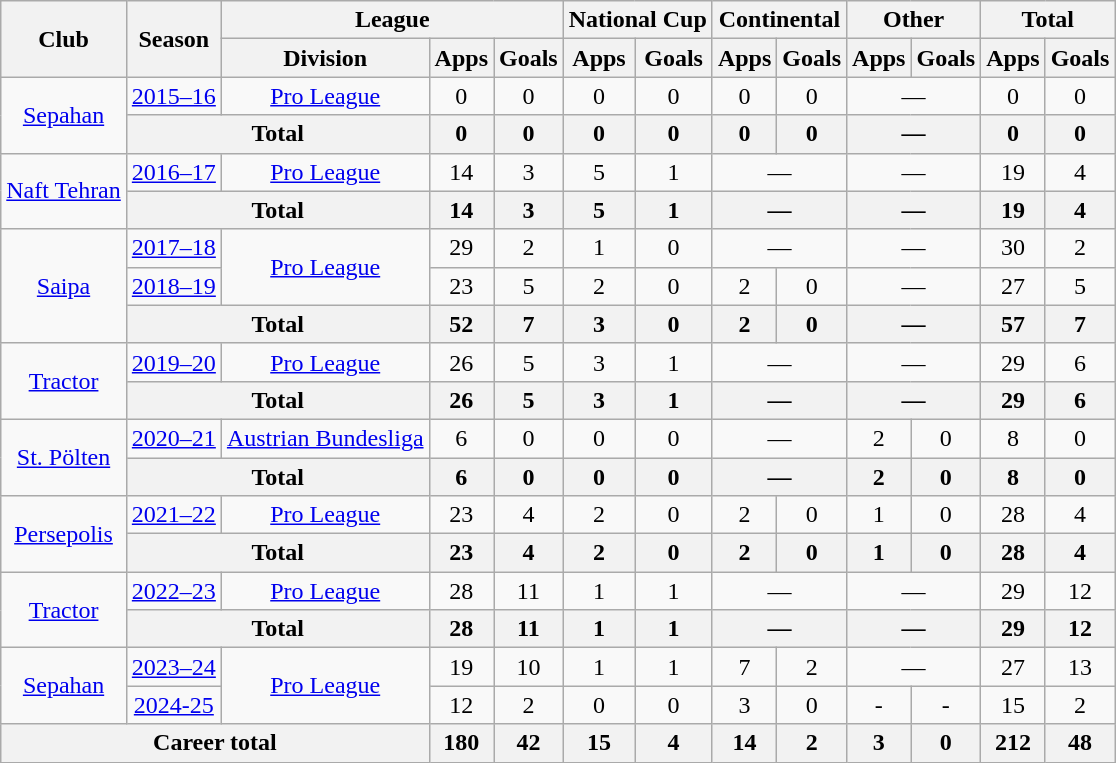<table class=wikitable style=text-align:center>
<tr>
<th rowspan=2>Club</th>
<th rowspan=2>Season</th>
<th colspan=3>League</th>
<th colspan=2>National Cup</th>
<th colspan=2>Continental</th>
<th colspan=2>Other</th>
<th colspan=2>Total</th>
</tr>
<tr>
<th>Division</th>
<th>Apps</th>
<th>Goals</th>
<th>Apps</th>
<th>Goals</th>
<th>Apps</th>
<th>Goals</th>
<th>Apps</th>
<th>Goals</th>
<th>Apps</th>
<th>Goals</th>
</tr>
<tr>
<td rowspan=2><a href='#'>Sepahan</a></td>
<td><a href='#'>2015–16</a></td>
<td rowspan=1><a href='#'>Pro League</a></td>
<td>0</td>
<td>0</td>
<td>0</td>
<td>0</td>
<td>0</td>
<td>0</td>
<td colspan=2>—</td>
<td>0</td>
<td>0</td>
</tr>
<tr>
<th colspan=2>Total</th>
<th>0</th>
<th>0</th>
<th>0</th>
<th>0</th>
<th>0</th>
<th>0</th>
<th colspan=2>—</th>
<th>0</th>
<th>0</th>
</tr>
<tr>
<td rowspan=2><a href='#'>Naft Tehran</a></td>
<td><a href='#'>2016–17</a></td>
<td rowspan=1><a href='#'>Pro League</a></td>
<td>14</td>
<td>3</td>
<td>5</td>
<td>1</td>
<td colspan=2>—</td>
<td colspan=2>—</td>
<td>19</td>
<td>4</td>
</tr>
<tr>
<th colspan=2>Total</th>
<th>14</th>
<th>3</th>
<th>5</th>
<th>1</th>
<th colspan=2>—</th>
<th colspan=2>—</th>
<th>19</th>
<th>4</th>
</tr>
<tr>
<td rowspan="3"><a href='#'>Saipa</a></td>
<td><a href='#'>2017–18</a></td>
<td rowspan=2><a href='#'>Pro League</a></td>
<td>29</td>
<td>2</td>
<td>1</td>
<td>0</td>
<td colspan=2>—</td>
<td colspan=2>—</td>
<td>30</td>
<td>2</td>
</tr>
<tr>
<td><a href='#'>2018–19</a></td>
<td>23</td>
<td>5</td>
<td>2</td>
<td>0</td>
<td>2</td>
<td>0</td>
<td colspan=2>—</td>
<td>27</td>
<td>5</td>
</tr>
<tr>
<th colspan=2>Total</th>
<th>52</th>
<th>7</th>
<th>3</th>
<th>0</th>
<th>2</th>
<th>0</th>
<th colspan=2>—</th>
<th>57</th>
<th>7</th>
</tr>
<tr>
<td rowspan=2><a href='#'>Tractor</a></td>
<td><a href='#'>2019–20</a></td>
<td rowspan=1><a href='#'>Pro League</a></td>
<td>26</td>
<td>5</td>
<td>3</td>
<td>1</td>
<td colspan=2>—</td>
<td colspan=2>—</td>
<td>29</td>
<td>6</td>
</tr>
<tr>
<th colspan=2>Total</th>
<th>26</th>
<th>5</th>
<th>3</th>
<th>1</th>
<th colspan=2>—</th>
<th colspan=2>—</th>
<th>29</th>
<th>6</th>
</tr>
<tr>
<td rowspan=2><a href='#'>St. Pölten</a></td>
<td><a href='#'>2020–21</a></td>
<td rowspan=1><a href='#'>Austrian Bundesliga</a></td>
<td>6</td>
<td>0</td>
<td>0</td>
<td>0</td>
<td colspan=2>—</td>
<td>2</td>
<td>0</td>
<td>8</td>
<td>0</td>
</tr>
<tr>
<th colspan=2>Total</th>
<th>6</th>
<th>0</th>
<th>0</th>
<th>0</th>
<th colspan=2>—</th>
<th>2</th>
<th>0</th>
<th>8</th>
<th>0</th>
</tr>
<tr>
<td rowspan=2><a href='#'>Persepolis</a></td>
<td><a href='#'>2021–22</a></td>
<td rowspan=1><a href='#'>Pro League</a></td>
<td>23</td>
<td>4</td>
<td>2</td>
<td>0</td>
<td>2</td>
<td>0</td>
<td>1</td>
<td>0</td>
<td>28</td>
<td>4</td>
</tr>
<tr>
<th colspan=2>Total</th>
<th>23</th>
<th>4</th>
<th>2</th>
<th>0</th>
<th>2</th>
<th>0</th>
<th>1</th>
<th>0</th>
<th>28</th>
<th>4</th>
</tr>
<tr>
<td rowspan=2><a href='#'>Tractor</a></td>
<td><a href='#'>2022–23</a></td>
<td rowspan=1><a href='#'>Pro League</a></td>
<td>28</td>
<td>11</td>
<td>1</td>
<td>1</td>
<td colspan=2>—</td>
<td colspan=2>—</td>
<td>29</td>
<td>12</td>
</tr>
<tr>
<th colspan=2>Total</th>
<th>28</th>
<th>11</th>
<th>1</th>
<th>1</th>
<th colspan=2>—</th>
<th colspan=2>—</th>
<th>29</th>
<th>12</th>
</tr>
<tr>
<td rowspan="2"><a href='#'>Sepahan</a></td>
<td><a href='#'>2023–24</a></td>
<td rowspan="2"><a href='#'>Pro League</a></td>
<td>19</td>
<td>10</td>
<td>1</td>
<td>1</td>
<td>7</td>
<td>2</td>
<td colspan="2">—</td>
<td>27</td>
<td>13</td>
</tr>
<tr>
<td><a href='#'>2024-25</a></td>
<td>12</td>
<td>2</td>
<td>0</td>
<td>0</td>
<td>3</td>
<td>0</td>
<td>-</td>
<td>-</td>
<td>15</td>
<td>2</td>
</tr>
<tr>
<th colspan="3">Career total</th>
<th>180</th>
<th>42</th>
<th>15</th>
<th>4</th>
<th>14</th>
<th>2</th>
<th>3</th>
<th>0</th>
<th>212</th>
<th>48</th>
</tr>
</table>
